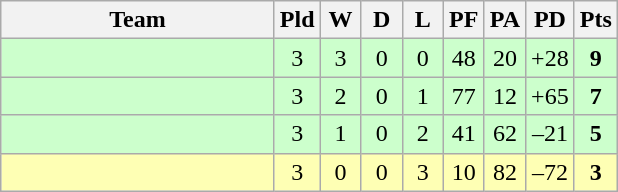<table class="wikitable" style="text-align:center;">
<tr>
<th width=175>Team</th>
<th width=20 abbr="Played">Pld</th>
<th width=20 abbr="Won">W</th>
<th width=20 abbr="Drawn">D</th>
<th width=20 abbr="Lost">L</th>
<th width=20 abbr="Points for">PF</th>
<th width=20 abbr="Points against">PA</th>
<th width=25 abbr="Points difference">PD</th>
<th width=20 abbr="Points">Pts</th>
</tr>
<tr bgcolor=ccffcc>
<td align=left></td>
<td>3</td>
<td>3</td>
<td>0</td>
<td>0</td>
<td>48</td>
<td>20</td>
<td>+28</td>
<td><strong>9</strong></td>
</tr>
<tr bgcolor=ccffcc>
<td align=left></td>
<td>3</td>
<td>2</td>
<td>0</td>
<td>1</td>
<td>77</td>
<td>12</td>
<td>+65</td>
<td><strong>7</strong></td>
</tr>
<tr bgcolor=ccffcc>
<td align=left></td>
<td>3</td>
<td>1</td>
<td>0</td>
<td>2</td>
<td>41</td>
<td>62</td>
<td>–21</td>
<td><strong>5</strong></td>
</tr>
<tr bgcolor=feffb4>
<td align=left></td>
<td>3</td>
<td>0</td>
<td>0</td>
<td>3</td>
<td>10</td>
<td>82</td>
<td>–72</td>
<td><strong>3</strong></td>
</tr>
</table>
